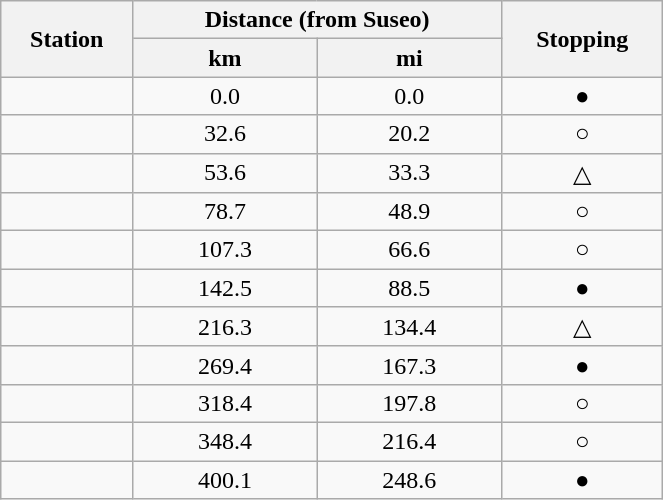<table class="wikitable" style="text-align:center; width:35%">
<tr>
<th scope="col" rowspan="2">Station</th>
<th scope="col" colspan="2">Distance (from Suseo)</th>
<th scope="col" rowspan="2">Stopping</th>
</tr>
<tr>
<th scope="col">km</th>
<th scope="col">mi</th>
</tr>
<tr>
<td style="text-align:left"></td>
<td>0.0</td>
<td>0.0</td>
<td>●</td>
</tr>
<tr>
<td style="text-align:left"></td>
<td>32.6</td>
<td>20.2</td>
<td>○</td>
</tr>
<tr>
<td style="text-align:left"></td>
<td>53.6</td>
<td>33.3</td>
<td>△</td>
</tr>
<tr>
<td style="text-align:left"></td>
<td>78.7</td>
<td>48.9</td>
<td>○</td>
</tr>
<tr>
<td style="text-align:left"></td>
<td>107.3</td>
<td>66.6</td>
<td>○</td>
</tr>
<tr>
<td style="text-align:left"></td>
<td>142.5</td>
<td>88.5</td>
<td>●</td>
</tr>
<tr>
<td style="text-align:left"></td>
<td>216.3</td>
<td>134.4</td>
<td>△</td>
</tr>
<tr>
<td style="text-align:left"></td>
<td>269.4</td>
<td>167.3</td>
<td>●</td>
</tr>
<tr>
<td style="text-align:left"></td>
<td>318.4</td>
<td>197.8</td>
<td>○</td>
</tr>
<tr>
<td style="text-align:left"></td>
<td>348.4</td>
<td>216.4</td>
<td>○</td>
</tr>
<tr>
<td style="text-align:left"></td>
<td>400.1</td>
<td>248.6</td>
<td>●</td>
</tr>
</table>
